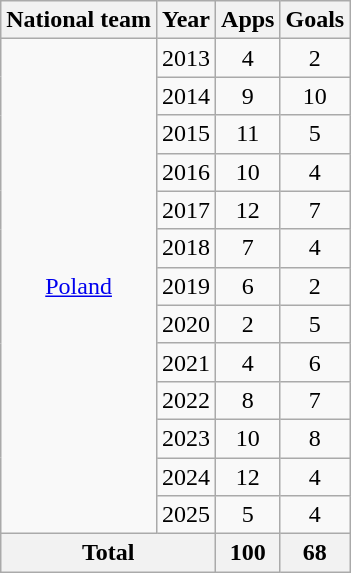<table class="wikitable" style="text-align:center">
<tr>
<th>National team</th>
<th>Year</th>
<th>Apps</th>
<th>Goals</th>
</tr>
<tr>
<td rowspan="13"><a href='#'>Poland</a></td>
<td>2013</td>
<td>4</td>
<td>2</td>
</tr>
<tr>
<td>2014</td>
<td>9</td>
<td>10</td>
</tr>
<tr>
<td>2015</td>
<td>11</td>
<td>5</td>
</tr>
<tr>
<td>2016</td>
<td>10</td>
<td>4</td>
</tr>
<tr>
<td>2017</td>
<td>12</td>
<td>7</td>
</tr>
<tr>
<td>2018</td>
<td>7</td>
<td>4</td>
</tr>
<tr>
<td>2019</td>
<td>6</td>
<td>2</td>
</tr>
<tr>
<td>2020</td>
<td>2</td>
<td>5</td>
</tr>
<tr>
<td>2021</td>
<td>4</td>
<td>6</td>
</tr>
<tr>
<td>2022</td>
<td>8</td>
<td>7</td>
</tr>
<tr>
<td>2023</td>
<td>10</td>
<td>8</td>
</tr>
<tr>
<td>2024</td>
<td>12</td>
<td>4</td>
</tr>
<tr>
<td>2025</td>
<td>5</td>
<td>4</td>
</tr>
<tr>
<th colspan="2">Total</th>
<th>100</th>
<th>68</th>
</tr>
</table>
